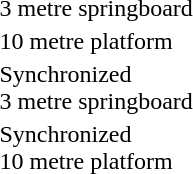<table>
<tr>
<td>3 metre springboard <br></td>
<td><strong></strong></td>
<td></td>
<td></td>
</tr>
<tr>
<td>10 metre platform <br></td>
<td><strong></strong></td>
<td></td>
<td></td>
</tr>
<tr>
<td>Synchronized<br>3 metre springboard <br></td>
<td><strong><br></strong></td>
<td><br></td>
<td><br></td>
</tr>
<tr>
<td>Synchronized<br>10 metre platform <br></td>
<td><strong><br></strong></td>
<td><br></td>
<td><br></td>
</tr>
</table>
